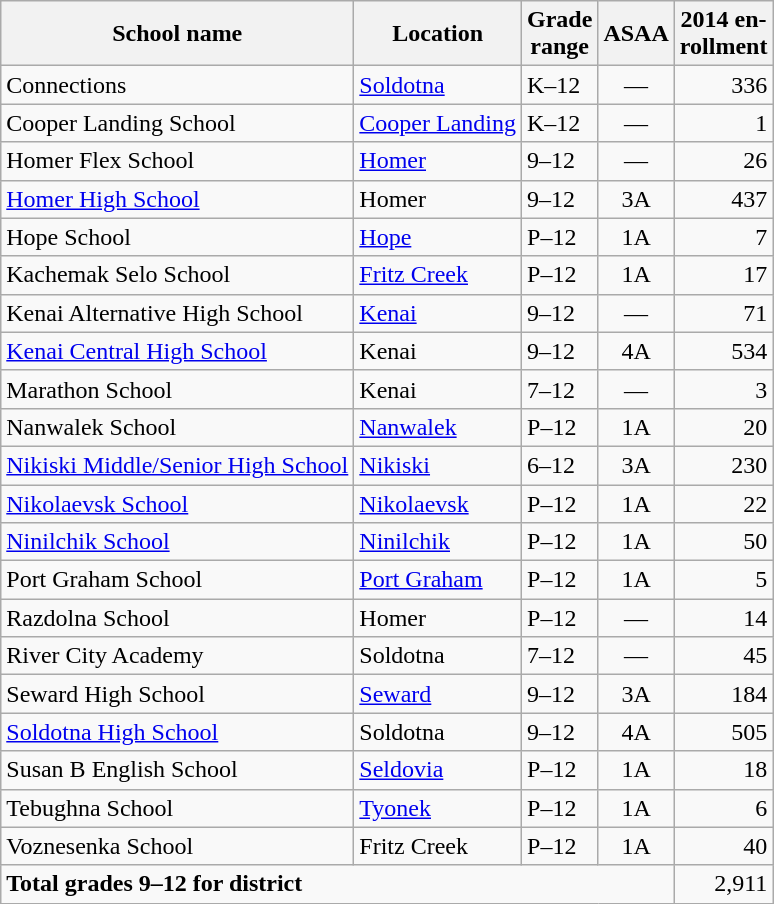<table class="wikitable">
<tr>
<th>School name</th>
<th>Location</th>
<th>Grade<br>range</th>
<th>ASAA</th>
<th>2014 en-<br>rollment</th>
</tr>
<tr>
<td>Connections</td>
<td><a href='#'>Soldotna</a></td>
<td>K–12</td>
<td align="center">—</td>
<td align="right">336</td>
</tr>
<tr>
<td>Cooper Landing School</td>
<td><a href='#'>Cooper Landing</a></td>
<td>K–12</td>
<td align="center">—</td>
<td align="right">1</td>
</tr>
<tr>
<td>Homer Flex School</td>
<td><a href='#'>Homer</a></td>
<td>9–12</td>
<td align="center">—</td>
<td align="right">26</td>
</tr>
<tr>
<td><a href='#'>Homer High School</a></td>
<td>Homer</td>
<td>9–12</td>
<td align="center">3A</td>
<td align="right">437</td>
</tr>
<tr>
<td>Hope School</td>
<td><a href='#'>Hope</a></td>
<td>P–12</td>
<td align="center">1A</td>
<td align="right">7</td>
</tr>
<tr>
<td>Kachemak Selo School</td>
<td><a href='#'>Fritz Creek</a></td>
<td>P–12</td>
<td align="center">1A</td>
<td align="right">17</td>
</tr>
<tr>
<td>Kenai Alternative High School</td>
<td><a href='#'>Kenai</a></td>
<td>9–12</td>
<td align="center">—</td>
<td align="right">71</td>
</tr>
<tr>
<td><a href='#'>Kenai Central High School</a></td>
<td>Kenai</td>
<td>9–12</td>
<td align="center">4A</td>
<td align="right">534</td>
</tr>
<tr>
<td>Marathon School</td>
<td>Kenai</td>
<td>7–12</td>
<td align="center">—</td>
<td align="right">3</td>
</tr>
<tr>
<td>Nanwalek School</td>
<td><a href='#'>Nanwalek</a></td>
<td>P–12</td>
<td align="center">1A</td>
<td align="right">20</td>
</tr>
<tr>
<td><a href='#'>Nikiski Middle/Senior High School</a></td>
<td><a href='#'>Nikiski</a></td>
<td>6–12</td>
<td align="center">3A</td>
<td align="right">230</td>
</tr>
<tr>
<td><a href='#'>Nikolaevsk School</a></td>
<td><a href='#'>Nikolaevsk</a></td>
<td>P–12</td>
<td align="center">1A</td>
<td align="right">22</td>
</tr>
<tr>
<td><a href='#'>Ninilchik School</a></td>
<td><a href='#'>Ninilchik</a></td>
<td>P–12</td>
<td align="center">1A</td>
<td align="right">50</td>
</tr>
<tr>
<td>Port Graham School</td>
<td><a href='#'>Port Graham</a></td>
<td>P–12</td>
<td align="center">1A</td>
<td align="right">5</td>
</tr>
<tr>
<td>Razdolna School</td>
<td>Homer</td>
<td>P–12</td>
<td align="center">—</td>
<td align="right">14</td>
</tr>
<tr>
<td>River City Academy</td>
<td>Soldotna</td>
<td>7–12</td>
<td align="center">—</td>
<td align="right">45</td>
</tr>
<tr>
<td>Seward High School</td>
<td><a href='#'>Seward</a></td>
<td>9–12</td>
<td align="center">3A</td>
<td align="right">184</td>
</tr>
<tr>
<td><a href='#'>Soldotna High School</a></td>
<td>Soldotna</td>
<td>9–12</td>
<td align="center">4A</td>
<td align="right">505</td>
</tr>
<tr>
<td>Susan B English School</td>
<td><a href='#'>Seldovia</a></td>
<td>P–12</td>
<td align="center">1A</td>
<td align="right">18</td>
</tr>
<tr>
<td>Tebughna School</td>
<td><a href='#'>Tyonek</a></td>
<td>P–12</td>
<td align="center">1A</td>
<td align="right">6</td>
</tr>
<tr>
<td>Voznesenka School</td>
<td>Fritz Creek</td>
<td>P–12</td>
<td align="center">1A</td>
<td align="right">40</td>
</tr>
<tr>
<td colspan="4"><strong>Total grades 9–12 for district</strong></td>
<td align="right">2,911</td>
</tr>
</table>
